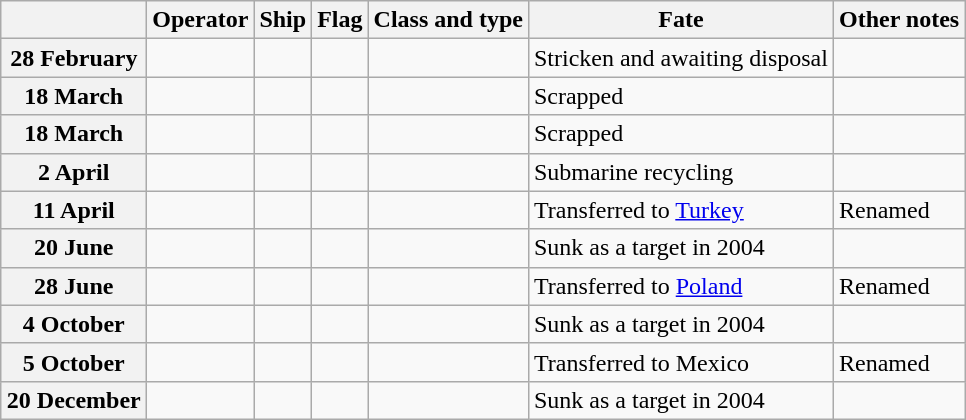<table Class="wikitable">
<tr>
<th width="90"></th>
<th>Operator</th>
<th>Ship</th>
<th>Flag</th>
<th>Class and type</th>
<th>Fate</th>
<th>Other notes</th>
</tr>
<tr ---->
<th>28 February</th>
<td></td>
<td><strong></strong></td>
<td></td>
<td></td>
<td>Stricken and awaiting disposal</td>
<td></td>
</tr>
<tr ---->
<th>18 March</th>
<td></td>
<td><strong></strong></td>
<td></td>
<td></td>
<td>Scrapped</td>
<td></td>
</tr>
<tr ---->
<th>18 March</th>
<td></td>
<td><strong></strong></td>
<td></td>
<td></td>
<td>Scrapped</td>
<td></td>
</tr>
<tr ---->
<th>2 April</th>
<td></td>
<td><strong></strong></td>
<td></td>
<td></td>
<td>Submarine recycling</td>
<td></td>
</tr>
<tr ---->
<th>11 April</th>
<td></td>
<td><strong></strong></td>
<td></td>
<td></td>
<td>Transferred to <a href='#'>Turkey</a></td>
<td>Renamed </td>
</tr>
<tr ---->
<th>20 June</th>
<td></td>
<td><strong></strong></td>
<td></td>
<td></td>
<td>Sunk as a target in 2004</td>
<td></td>
</tr>
<tr ---->
<th>28 June</th>
<td></td>
<td><strong></strong></td>
<td></td>
<td></td>
<td>Transferred to <a href='#'>Poland</a></td>
<td>Renamed </td>
</tr>
<tr ---->
<th>4 October</th>
<td></td>
<td><strong></strong></td>
<td></td>
<td></td>
<td>Sunk as a target in 2004</td>
<td></td>
</tr>
<tr ---->
<th>5 October</th>
<td></td>
<td><strong></strong></td>
<td></td>
<td></td>
<td>Transferred to Mexico</td>
<td>Renamed </td>
</tr>
<tr ---->
<th>20 December</th>
<td></td>
<td><strong></strong></td>
<td></td>
<td></td>
<td>Sunk as a target in 2004</td>
<td></td>
</tr>
</table>
